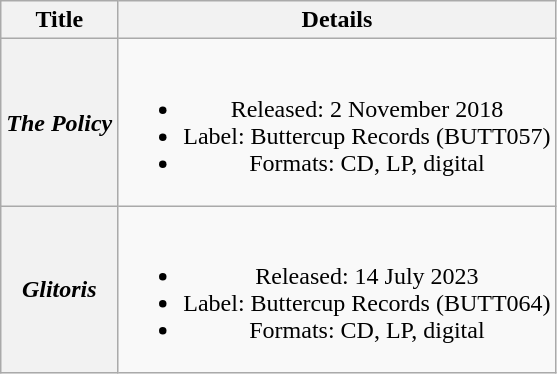<table class="wikitable plainrowheaders" style="text-align:center;">
<tr>
<th>Title</th>
<th>Details</th>
</tr>
<tr>
<th scope="row"><em>The Policy</em></th>
<td><br><ul><li>Released: 2 November 2018</li><li>Label: Buttercup Records (BUTT057)</li><li>Formats: CD, LP, digital</li></ul></td>
</tr>
<tr>
<th scope="row"><em>Glitoris</em></th>
<td><br><ul><li>Released: 14 July 2023</li><li>Label: Buttercup Records (BUTT064)</li><li>Formats: CD, LP, digital</li></ul></td>
</tr>
</table>
